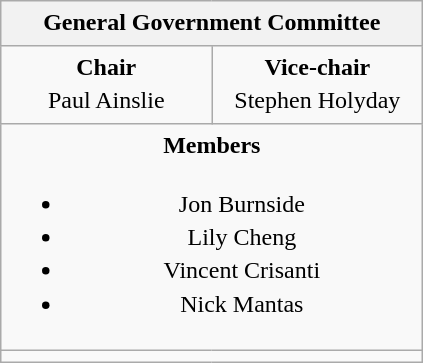<table class="wikitable" style="line-height:1.4em; text-align:center;">
<tr>
<th colspan="2" scope="col">General Government Committee</th>
</tr>
<tr>
<td style="width: 100pt;"><strong>Chair</strong><br>Paul Ainslie</td>
<td style="width: 100pt;"><strong>Vice-chair</strong><br>Stephen Holyday</td>
</tr>
<tr>
<td colspan="2"><strong>Members</strong><br><ul><li>Jon Burnside</li><li>Lily Cheng</li><li>Vincent Crisanti</li><li>Nick Mantas</li></ul></td>
</tr>
<tr>
<td colspan="2"></td>
</tr>
</table>
